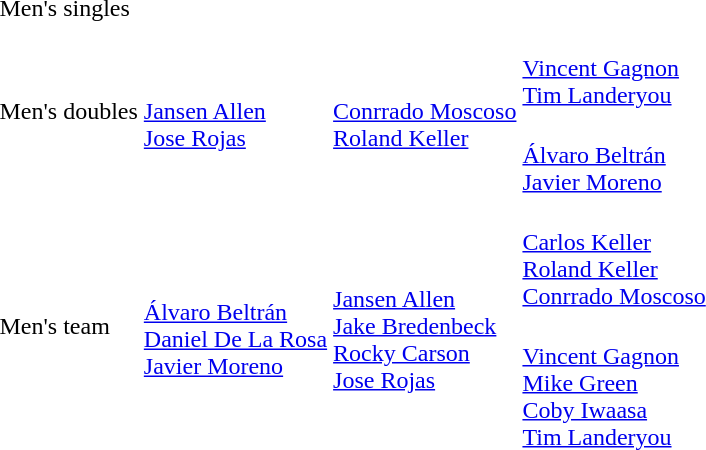<table>
<tr>
<td rowspan=2>Men's singles<br></td>
<td rowspan=2></td>
<td rowspan=2></td>
<td></td>
</tr>
<tr>
<td></td>
</tr>
<tr>
<td rowspan=2>Men's doubles<br></td>
<td rowspan=2><br><a href='#'>Jansen Allen</a><br><a href='#'>Jose Rojas</a></td>
<td rowspan=2><br><a href='#'>Conrrado Moscoso</a><br><a href='#'>Roland Keller</a></td>
<td><br><a href='#'>Vincent Gagnon</a><br><a href='#'>Tim Landeryou</a></td>
</tr>
<tr>
<td><br><a href='#'>Álvaro Beltrán</a><br><a href='#'>Javier Moreno</a></td>
</tr>
<tr>
<td rowspan=2>Men's team<br></td>
<td rowspan=2><br><a href='#'>Álvaro Beltrán</a><br><a href='#'>Daniel De La Rosa</a><br><a href='#'>Javier Moreno</a></td>
<td rowspan=2><br><a href='#'>Jansen Allen</a><br><a href='#'>Jake Bredenbeck</a><br><a href='#'>Rocky Carson</a><br><a href='#'>Jose Rojas</a></td>
<td><br><a href='#'>Carlos Keller</a> <br><a href='#'>Roland Keller</a><br><a href='#'>Conrrado Moscoso</a></td>
</tr>
<tr>
<td><br><a href='#'>Vincent Gagnon</a> <br><a href='#'>Mike Green</a><br><a href='#'>Coby Iwaasa</a><br><a href='#'>Tim Landeryou</a></td>
</tr>
</table>
